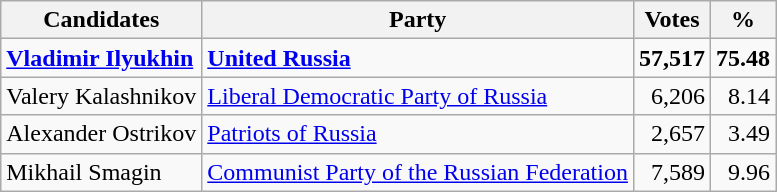<table class="wikitable sortable">
<tr>
<th>Candidates</th>
<th>Party</th>
<th>Votes</th>
<th>%</th>
</tr>
<tr>
<td><strong><a href='#'>Vladimir Ilyukhin</a></strong></td>
<td><strong><a href='#'>United Russia</a></strong></td>
<td align=right><strong>57,517</strong></td>
<td align=right><strong>75.48</strong></td>
</tr>
<tr>
<td>Valery Kalashnikov</td>
<td><a href='#'>Liberal Democratic Party of Russia</a></td>
<td align=right>6,206</td>
<td align=right>8.14</td>
</tr>
<tr>
<td>Alexander Ostrikov</td>
<td><a href='#'>Patriots of Russia</a></td>
<td align=right>2,657</td>
<td align=right>3.49</td>
</tr>
<tr>
<td>Mikhail Smagin</td>
<td><a href='#'>Communist Party of the Russian Federation</a></td>
<td align=right>7,589</td>
<td align=right>9.96</td>
</tr>
</table>
